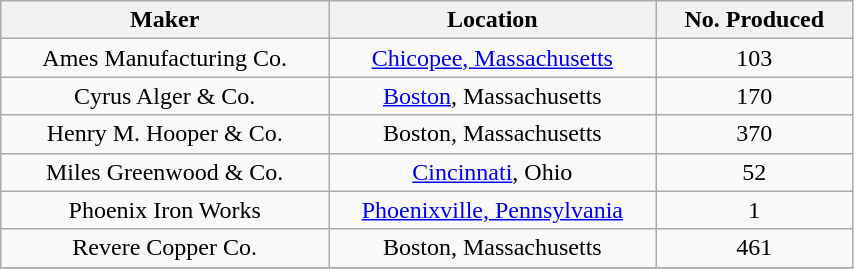<table class="wikitable" style="text-align:center; width:45%;">
<tr>
<th width=18%>Maker</th>
<th width=18%>Location</th>
<th width=9%>No. Produced</th>
</tr>
<tr>
<td rowspan=1>Ames Manufacturing Co.</td>
<td><a href='#'>Chicopee, Massachusetts</a></td>
<td>103</td>
</tr>
<tr>
<td rowspan=1>Cyrus Alger & Co.</td>
<td><a href='#'>Boston</a>, Massachusetts</td>
<td>170</td>
</tr>
<tr>
<td rowspan=1>Henry M. Hooper & Co.</td>
<td>Boston, Massachusetts</td>
<td>370</td>
</tr>
<tr>
<td rowspan=1>Miles Greenwood & Co.</td>
<td><a href='#'>Cincinnati</a>, Ohio</td>
<td>52</td>
</tr>
<tr>
<td rowspan=1>Phoenix Iron Works</td>
<td><a href='#'>Phoenixville, Pennsylvania</a></td>
<td>1</td>
</tr>
<tr>
<td rowspan=1>Revere Copper Co.</td>
<td>Boston, Massachusetts</td>
<td>461</td>
</tr>
<tr>
</tr>
</table>
